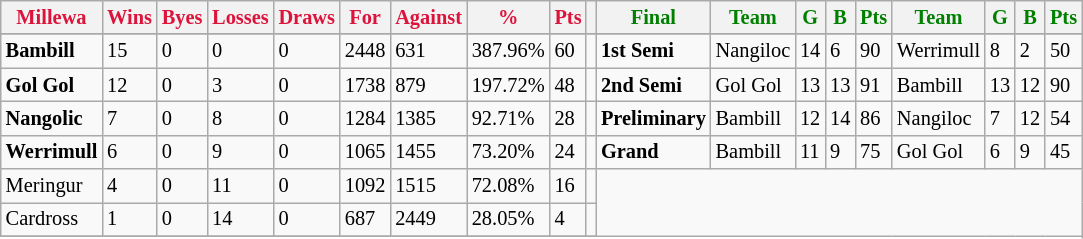<table style="font-size: 85%; text-align: left;" class="wikitable">
<tr>
<th style="color:crimson">Millewa</th>
<th style="color:crimson">Wins</th>
<th style="color:crimson">Byes</th>
<th style="color:crimson">Losses</th>
<th style="color:crimson">Draws</th>
<th style="color:crimson">For</th>
<th style="color:crimson">Against</th>
<th style="color:crimson">%</th>
<th style="color:crimson">Pts</th>
<th></th>
<th style="color:green">Final</th>
<th style="color:green">Team</th>
<th style="color:green">G</th>
<th style="color:green">B</th>
<th style="color:green">Pts</th>
<th style="color:green">Team</th>
<th style="color:green">G</th>
<th style="color:green">B</th>
<th style="color:green">Pts</th>
</tr>
<tr>
</tr>
<tr>
</tr>
<tr>
<td><strong>	Bambill	</strong></td>
<td>15</td>
<td>0</td>
<td>0</td>
<td>0</td>
<td>2448</td>
<td>631</td>
<td>387.96%</td>
<td>60</td>
<td></td>
<td><strong>1st Semi</strong></td>
<td>Nangiloc</td>
<td>14</td>
<td>6</td>
<td>90</td>
<td>Werrimull</td>
<td>8</td>
<td>2</td>
<td>50</td>
</tr>
<tr>
<td><strong>	Gol Gol	</strong></td>
<td>12</td>
<td>0</td>
<td>3</td>
<td>0</td>
<td>1738</td>
<td>879</td>
<td>197.72%</td>
<td>48</td>
<td></td>
<td><strong>2nd Semi</strong></td>
<td>Gol Gol</td>
<td>13</td>
<td>13</td>
<td>91</td>
<td>Bambill</td>
<td>13</td>
<td>12</td>
<td>90</td>
</tr>
<tr>
<td><strong>	Nangolic	</strong></td>
<td>7</td>
<td>0</td>
<td>8</td>
<td>0</td>
<td>1284</td>
<td>1385</td>
<td>92.71%</td>
<td>28</td>
<td></td>
<td><strong>Preliminary</strong></td>
<td>Bambill</td>
<td>12</td>
<td>14</td>
<td>86</td>
<td>Nangiloc</td>
<td>7</td>
<td>12</td>
<td>54</td>
</tr>
<tr>
<td><strong>	Werrimull	</strong></td>
<td>6</td>
<td>0</td>
<td>9</td>
<td>0</td>
<td>1065</td>
<td>1455</td>
<td>73.20%</td>
<td>24</td>
<td></td>
<td><strong>Grand</strong></td>
<td>Bambill</td>
<td>11</td>
<td>9</td>
<td>75</td>
<td>Gol Gol</td>
<td>6</td>
<td>9</td>
<td>45</td>
</tr>
<tr>
<td>Meringur</td>
<td>4</td>
<td>0</td>
<td>11</td>
<td>0</td>
<td>1092</td>
<td>1515</td>
<td>72.08%</td>
<td>16</td>
<td></td>
</tr>
<tr>
<td>Cardross</td>
<td>1</td>
<td>0</td>
<td>14</td>
<td>0</td>
<td>687</td>
<td>2449</td>
<td>28.05%</td>
<td>4</td>
<td></td>
</tr>
<tr>
</tr>
</table>
